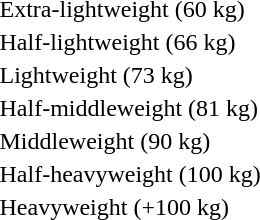<table>
<tr>
<td>Extra-lightweight (60 kg)</td>
<td></td>
<td></td>
<td></td>
</tr>
<tr>
<td rowspan=2>Half-lightweight (66 kg)</td>
<td rowspan=2></td>
<td rowspan=2></td>
<td></td>
</tr>
<tr>
<td></td>
</tr>
<tr>
<td>Lightweight (73 kg)</td>
<td></td>
<td></td>
<td></td>
</tr>
<tr>
<td rowspan=2>Half-middleweight (81 kg)</td>
<td rowspan=2></td>
<td rowspan=2></td>
<td></td>
</tr>
<tr>
<td></td>
</tr>
<tr>
<td rowspan=2>Middleweight (90 kg)</td>
<td rowspan=2></td>
<td rowspan=2></td>
<td></td>
</tr>
<tr>
<td></td>
</tr>
<tr>
<td rowspan=2>Half-heavyweight (100 kg)</td>
<td rowspan=2></td>
<td rowspan=2></td>
<td></td>
</tr>
<tr>
<td></td>
</tr>
<tr>
<td rowspan=2>Heavyweight (+100 kg)</td>
<td rowspan=2></td>
<td rowspan=2></td>
<td></td>
</tr>
<tr>
<td></td>
</tr>
<tr>
</tr>
</table>
